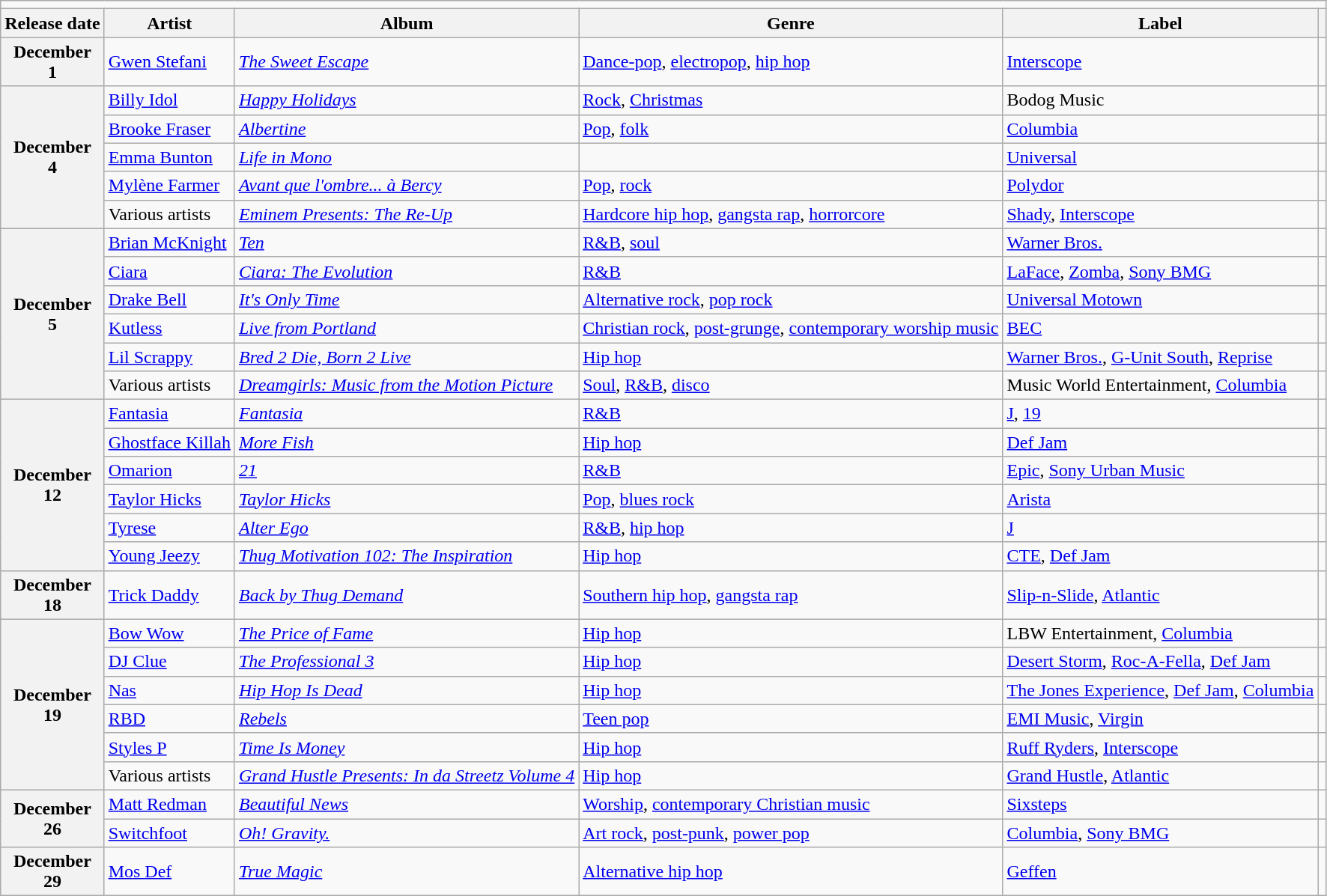<table class="wikitable plainrowheaders">
<tr>
<td colspan="6" style="text-align:center;"></td>
</tr>
<tr>
<th scope="col">Release date</th>
<th scope="col">Artist</th>
<th scope="col">Album</th>
<th scope="col">Genre</th>
<th scope="col">Label</th>
<th scope="col"></th>
</tr>
<tr>
<th scope="row" style="text-align:center;">December<br>1</th>
<td><a href='#'>Gwen Stefani</a></td>
<td><em><a href='#'>The Sweet Escape</a></em></td>
<td><a href='#'>Dance-pop</a>, <a href='#'>electropop</a>, <a href='#'>hip hop</a></td>
<td><a href='#'>Interscope</a></td>
<td></td>
</tr>
<tr>
<th scope="row" rowspan="5" style="text-align:center;">December<br>4</th>
<td><a href='#'>Billy Idol</a></td>
<td><em><a href='#'>Happy Holidays</a></em></td>
<td><a href='#'>Rock</a>, <a href='#'>Christmas</a></td>
<td>Bodog Music</td>
<td></td>
</tr>
<tr>
<td><a href='#'>Brooke Fraser</a></td>
<td><em><a href='#'>Albertine</a></em></td>
<td><a href='#'>Pop</a>, <a href='#'>folk</a></td>
<td><a href='#'>Columbia</a></td>
<td></td>
</tr>
<tr>
<td><a href='#'>Emma Bunton</a></td>
<td><em><a href='#'>Life in Mono</a></em></td>
<td></td>
<td><a href='#'>Universal</a></td>
<td></td>
</tr>
<tr>
<td><a href='#'>Mylène Farmer</a></td>
<td><em><a href='#'>Avant que l'ombre... à Bercy</a></em></td>
<td><a href='#'>Pop</a>, <a href='#'>rock</a></td>
<td><a href='#'>Polydor</a></td>
<td></td>
</tr>
<tr>
<td>Various artists</td>
<td><em><a href='#'>Eminem Presents: The Re-Up</a></em></td>
<td><a href='#'>Hardcore hip hop</a>, <a href='#'>gangsta rap</a>, <a href='#'>horrorcore</a></td>
<td><a href='#'>Shady</a>, <a href='#'>Interscope</a></td>
<td></td>
</tr>
<tr>
<th scope="row" rowspan="6" style="text-align:center;">December<br>5</th>
<td><a href='#'>Brian McKnight</a></td>
<td><em><a href='#'>Ten</a></em></td>
<td><a href='#'>R&B</a>, <a href='#'>soul</a></td>
<td><a href='#'>Warner Bros.</a></td>
<td></td>
</tr>
<tr>
<td><a href='#'>Ciara</a></td>
<td><em><a href='#'>Ciara: The Evolution</a></em></td>
<td><a href='#'>R&B</a></td>
<td><a href='#'>LaFace</a>, <a href='#'>Zomba</a>, <a href='#'>Sony BMG</a></td>
<td></td>
</tr>
<tr>
<td><a href='#'>Drake Bell</a></td>
<td><em><a href='#'>It's Only Time</a></em></td>
<td><a href='#'>Alternative rock</a>, <a href='#'>pop rock</a></td>
<td><a href='#'>Universal Motown</a></td>
<td></td>
</tr>
<tr>
<td><a href='#'>Kutless</a></td>
<td><em><a href='#'>Live from Portland</a></em></td>
<td><a href='#'>Christian rock</a>, <a href='#'>post-grunge</a>, <a href='#'>contemporary worship music</a></td>
<td><a href='#'>BEC</a></td>
<td></td>
</tr>
<tr>
<td><a href='#'>Lil Scrappy</a></td>
<td><em><a href='#'>Bred 2 Die, Born 2 Live</a></em></td>
<td><a href='#'>Hip hop</a></td>
<td><a href='#'>Warner Bros.</a>, <a href='#'>G-Unit South</a>, <a href='#'>Reprise</a></td>
<td></td>
</tr>
<tr>
<td>Various artists</td>
<td><em><a href='#'>Dreamgirls: Music from the Motion Picture</a></em></td>
<td><a href='#'>Soul</a>, <a href='#'>R&B</a>, <a href='#'>disco</a></td>
<td>Music World Entertainment, <a href='#'>Columbia</a></td>
<td></td>
</tr>
<tr>
<th scope="row" rowspan="6" style="text-align:center;">December<br>12</th>
<td><a href='#'>Fantasia</a></td>
<td><em><a href='#'>Fantasia</a></em></td>
<td><a href='#'>R&B</a></td>
<td><a href='#'>J</a>, <a href='#'>19</a></td>
<td></td>
</tr>
<tr>
<td><a href='#'>Ghostface Killah</a></td>
<td><em><a href='#'>More Fish</a></em></td>
<td><a href='#'>Hip hop</a></td>
<td><a href='#'>Def Jam</a></td>
<td></td>
</tr>
<tr>
<td><a href='#'>Omarion</a></td>
<td><em><a href='#'>21</a></em></td>
<td><a href='#'>R&B</a></td>
<td><a href='#'>Epic</a>, <a href='#'>Sony Urban Music</a></td>
<td></td>
</tr>
<tr>
<td><a href='#'>Taylor Hicks</a></td>
<td><em><a href='#'>Taylor Hicks</a></em></td>
<td><a href='#'>Pop</a>, <a href='#'>blues rock</a></td>
<td><a href='#'>Arista</a></td>
<td></td>
</tr>
<tr>
<td><a href='#'>Tyrese</a></td>
<td><em><a href='#'>Alter Ego</a></em></td>
<td><a href='#'>R&B</a>, <a href='#'>hip hop</a></td>
<td><a href='#'>J</a></td>
<td></td>
</tr>
<tr>
<td><a href='#'>Young Jeezy</a></td>
<td><em><a href='#'>Thug Motivation 102: The Inspiration</a></em></td>
<td><a href='#'>Hip hop</a></td>
<td><a href='#'>CTE</a>, <a href='#'>Def Jam</a></td>
<td></td>
</tr>
<tr>
<th scope="row" style="text-align:center;">December<br>18</th>
<td><a href='#'>Trick Daddy</a></td>
<td><em><a href='#'>Back by Thug Demand</a></em></td>
<td><a href='#'>Southern hip hop</a>, <a href='#'>gangsta rap</a></td>
<td><a href='#'>Slip-n-Slide</a>, <a href='#'>Atlantic</a></td>
<td></td>
</tr>
<tr>
<th scope="row" rowspan="6" style="text-align:center;">December<br>19</th>
<td><a href='#'>Bow Wow</a></td>
<td><em><a href='#'>The Price of Fame</a></em></td>
<td><a href='#'>Hip hop</a></td>
<td>LBW Entertainment, <a href='#'>Columbia</a></td>
<td></td>
</tr>
<tr>
<td><a href='#'>DJ Clue</a></td>
<td><em><a href='#'>The Professional 3</a></em></td>
<td><a href='#'>Hip hop</a></td>
<td><a href='#'>Desert Storm</a>, <a href='#'>Roc-A-Fella</a>, <a href='#'>Def Jam</a></td>
<td></td>
</tr>
<tr>
<td><a href='#'>Nas</a></td>
<td><em><a href='#'>Hip Hop Is Dead</a></em></td>
<td><a href='#'>Hip hop</a></td>
<td><a href='#'>The Jones Experience</a>, <a href='#'>Def Jam</a>, <a href='#'>Columbia</a></td>
<td></td>
</tr>
<tr>
<td><a href='#'>RBD</a></td>
<td><em><a href='#'>Rebels</a></em></td>
<td><a href='#'>Teen pop</a></td>
<td><a href='#'>EMI Music</a>, <a href='#'>Virgin</a></td>
<td></td>
</tr>
<tr>
<td><a href='#'>Styles P</a></td>
<td><em><a href='#'>Time Is Money</a></em></td>
<td><a href='#'>Hip hop</a></td>
<td><a href='#'>Ruff Ryders</a>, <a href='#'>Interscope</a></td>
<td></td>
</tr>
<tr>
<td>Various artists</td>
<td><em><a href='#'>Grand Hustle Presents: In da Streetz Volume 4</a></em></td>
<td><a href='#'>Hip hop</a></td>
<td><a href='#'>Grand Hustle</a>, <a href='#'>Atlantic</a></td>
<td></td>
</tr>
<tr>
<th scope="row" rowspan="2" style="text-align:center;">December<br>26</th>
<td><a href='#'>Matt Redman</a></td>
<td><em><a href='#'>Beautiful News</a></em></td>
<td><a href='#'>Worship</a>, <a href='#'>contemporary Christian music</a></td>
<td><a href='#'>Sixsteps</a></td>
<td></td>
</tr>
<tr>
<td><a href='#'>Switchfoot</a></td>
<td><em><a href='#'>Oh! Gravity.</a></em></td>
<td><a href='#'>Art rock</a>, <a href='#'>post-punk</a>, <a href='#'>power pop</a></td>
<td><a href='#'>Columbia</a>, <a href='#'>Sony BMG</a></td>
<td></td>
</tr>
<tr>
<th scope="row" style="text-align:center;">December<br>29</th>
<td><a href='#'>Mos Def</a></td>
<td><em><a href='#'>True Magic</a></em></td>
<td><a href='#'>Alternative hip hop</a></td>
<td><a href='#'>Geffen</a></td>
<td></td>
</tr>
</table>
